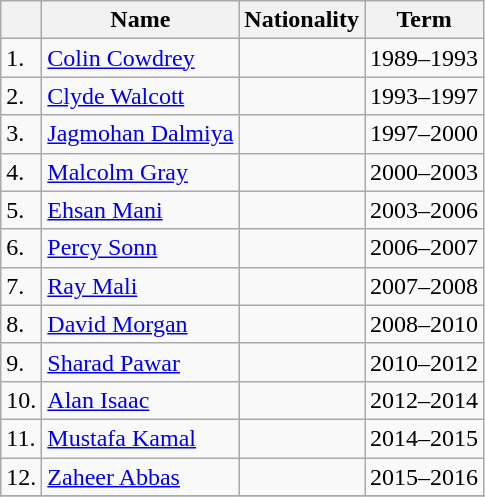<table class="wikitable">
<tr>
<th></th>
<th>Name</th>
<th>Nationality</th>
<th>Term</th>
</tr>
<tr>
<td>1.</td>
<td><a href='#'>Colin Cowdrey</a></td>
<td></td>
<td>1989–1993</td>
</tr>
<tr>
<td>2.</td>
<td><a href='#'>Clyde Walcott</a></td>
<td></td>
<td>1993–1997</td>
</tr>
<tr>
<td>3.</td>
<td><a href='#'>Jagmohan Dalmiya</a></td>
<td></td>
<td>1997–2000</td>
</tr>
<tr>
<td>4.</td>
<td><a href='#'>Malcolm Gray</a></td>
<td></td>
<td>2000–2003</td>
</tr>
<tr>
<td>5.</td>
<td><a href='#'>Ehsan Mani</a></td>
<td></td>
<td>2003–2006</td>
</tr>
<tr>
<td>6.</td>
<td><a href='#'>Percy Sonn</a></td>
<td></td>
<td>2006–2007</td>
</tr>
<tr>
<td>7.</td>
<td><a href='#'>Ray Mali</a></td>
<td></td>
<td>2007–2008</td>
</tr>
<tr>
<td>8.</td>
<td><a href='#'>David Morgan</a></td>
<td></td>
<td>2008–2010</td>
</tr>
<tr>
<td>9.</td>
<td><a href='#'>Sharad Pawar</a></td>
<td></td>
<td>2010–2012</td>
</tr>
<tr>
<td>10.</td>
<td><a href='#'>Alan Isaac</a></td>
<td></td>
<td>2012–2014</td>
</tr>
<tr>
<td>11.</td>
<td><a href='#'>Mustafa Kamal</a></td>
<td></td>
<td>2014–2015</td>
</tr>
<tr>
<td>12.</td>
<td><a href='#'>Zaheer Abbas</a></td>
<td></td>
<td>2015–2016</td>
</tr>
<tr>
</tr>
</table>
